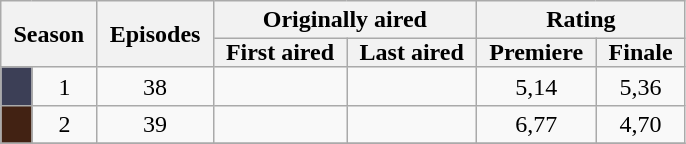<table class="wikitable" style="text-align: center;">
<tr>
<th scope="col" style="padding: 0 8px;" colspan="2" rowspan="2">Season</th>
<th scope="col" style="padding: 0 8px;" colspan="2" rowspan="2">Episodes</th>
<th colspan="2">Originally aired</th>
<th colspan="2">Rating</th>
</tr>
<tr>
<th style="padding: 0 8px;">First aired</th>
<th style="padding: 0 8px;">Last aired</th>
<th style="padding: 0 8px;">Premiere</th>
<th style="padding: 0 8px;">Finale</th>
</tr>
<tr>
<td style="background: #3c3f56;"></td>
<td>1</td>
<td colspan="2">38</td>
<td></td>
<td></td>
<td>5,14</td>
<td>5,36</td>
</tr>
<tr>
<td style="background: #422213;"></td>
<td>2</td>
<td colspan="2">39</td>
<td></td>
<td></td>
<td>6,77</td>
<td>4,70</td>
</tr>
<tr>
</tr>
</table>
